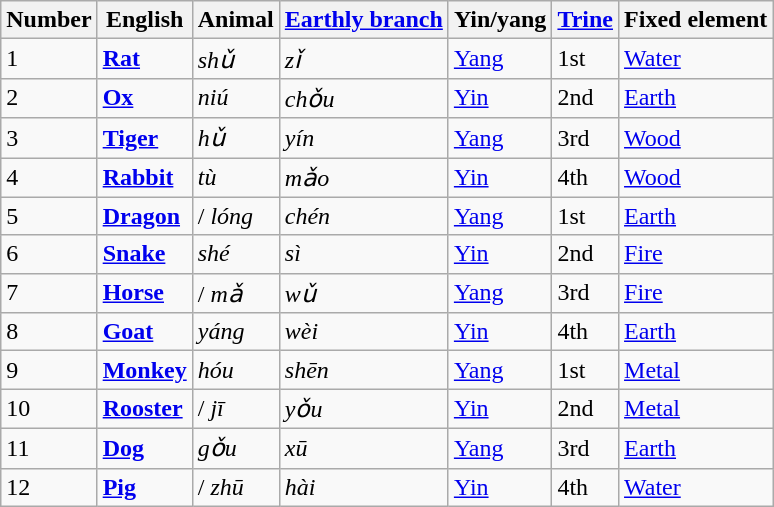<table class="wikitable sortable">
<tr>
<th scope="col">Number</th>
<th scope="col">English</th>
<th scope="col">Animal</th>
<th scope="col"><a href='#'>Earthly branch</a></th>
<th scope="col">Yin/yang</th>
<th scope="col"><a href='#'>Trine</a></th>
<th scope="col">Fixed element</th>
</tr>
<tr>
<td>1</td>
<td><strong><a href='#'>Rat</a></strong></td>
<td> <em>shǔ</em></td>
<td> <em>zǐ</em></td>
<td><a href='#'>Yang</a></td>
<td>1st</td>
<td><a href='#'>Water</a></td>
</tr>
<tr>
<td>2</td>
<td><strong><a href='#'>Ox</a></strong></td>
<td> <em>niú</em></td>
<td> <em>chǒu</em></td>
<td><a href='#'>Yin</a></td>
<td>2nd</td>
<td><a href='#'>Earth</a></td>
</tr>
<tr>
<td>3</td>
<td><strong><a href='#'>Tiger</a></strong></td>
<td> <em>hǔ</em></td>
<td> <em>yín</em></td>
<td><a href='#'>Yang</a></td>
<td>3rd</td>
<td><a href='#'>Wood</a></td>
</tr>
<tr>
<td>4</td>
<td><strong><a href='#'>Rabbit</a></strong></td>
<td> <em>tù</em></td>
<td> <em>mǎo</em></td>
<td><a href='#'>Yin</a></td>
<td>4th</td>
<td><a href='#'>Wood</a></td>
</tr>
<tr>
<td>5</td>
<td><strong><a href='#'>Dragon</a></strong></td>
<td>/ <em>lóng</em></td>
<td> <em>chén</em></td>
<td><a href='#'>Yang</a></td>
<td>1st</td>
<td><a href='#'>Earth</a></td>
</tr>
<tr>
<td>6</td>
<td><strong><a href='#'>Snake</a></strong></td>
<td> <em>shé</em></td>
<td> <em>sì</em></td>
<td><a href='#'>Yin</a></td>
<td>2nd</td>
<td><a href='#'>Fire</a></td>
</tr>
<tr>
<td>7</td>
<td><strong><a href='#'>Horse</a></strong></td>
<td>/ <em>mǎ</em></td>
<td> <em>wǔ</em></td>
<td><a href='#'>Yang</a></td>
<td>3rd</td>
<td><a href='#'>Fire</a></td>
</tr>
<tr>
<td>8</td>
<td><strong><a href='#'>Goat</a></strong></td>
<td> <em>yáng</em></td>
<td> <em>wèi</em></td>
<td><a href='#'>Yin</a></td>
<td>4th</td>
<td><a href='#'>Earth</a></td>
</tr>
<tr>
<td>9</td>
<td><strong><a href='#'>Monkey</a></strong></td>
<td> <em>hóu</em></td>
<td> <em>shēn</em></td>
<td><a href='#'>Yang</a></td>
<td>1st</td>
<td><a href='#'>Metal</a></td>
</tr>
<tr>
<td>10</td>
<td><strong><a href='#'>Rooster</a></strong></td>
<td>/ <em>jī</em></td>
<td> <em>yǒu</em></td>
<td><a href='#'>Yin</a></td>
<td>2nd</td>
<td><a href='#'>Metal</a></td>
</tr>
<tr>
<td>11</td>
<td><strong><a href='#'>Dog</a></strong></td>
<td> <em>gǒu</em></td>
<td> <em>xū</em></td>
<td><a href='#'>Yang</a></td>
<td>3rd</td>
<td><a href='#'>Earth</a></td>
</tr>
<tr>
<td>12</td>
<td><strong><a href='#'>Pig</a></strong></td>
<td>/ <em>zhū</em></td>
<td> <em>hài</em></td>
<td><a href='#'>Yin</a></td>
<td>4th</td>
<td><a href='#'>Water</a></td>
</tr>
</table>
